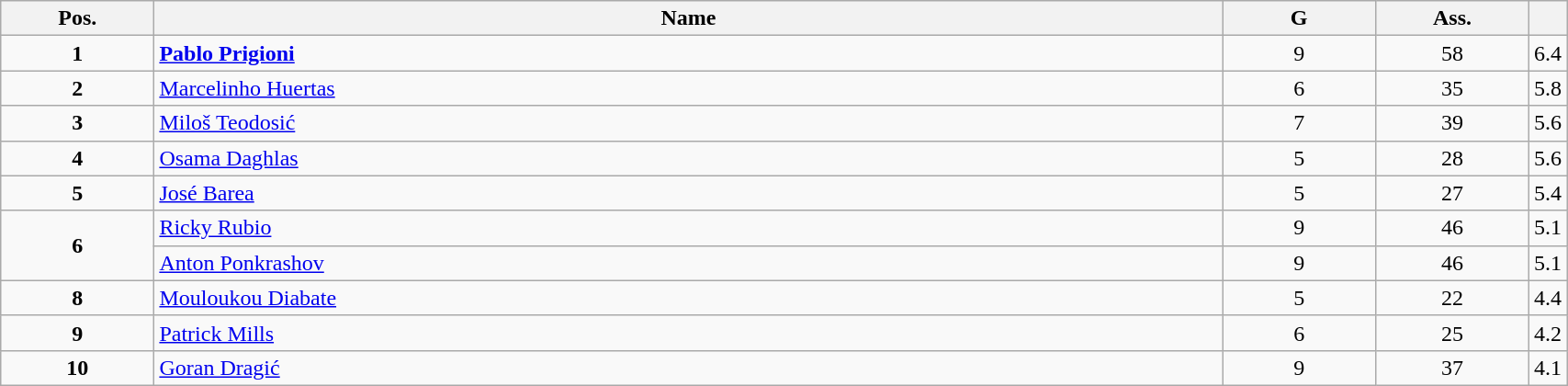<table class="wikitable" style="width:90%;">
<tr>
<th style="width:10%;">Pos.</th>
<th style="width:70%;">Name</th>
<th style="width:10%;">G</th>
<th style="width:10%;">Ass.</th>
<th style="width:10%;"></th>
</tr>
<tr align=center>
<td><strong>1</strong></td>
<td align=left> <strong><a href='#'>Pablo Prigioni</a></strong></td>
<td>9</td>
<td>58</td>
<td>6.4</td>
</tr>
<tr align=center>
<td><strong>2</strong></td>
<td align=left> <a href='#'>Marcelinho Huertas</a></td>
<td>6</td>
<td>35</td>
<td>5.8</td>
</tr>
<tr align=center>
<td><strong>3</strong></td>
<td align=left> <a href='#'>Miloš Teodosić</a></td>
<td>7</td>
<td>39</td>
<td>5.6</td>
</tr>
<tr align=center>
<td><strong>4</strong></td>
<td align=left> <a href='#'>Osama Daghlas</a></td>
<td>5</td>
<td>28</td>
<td>5.6</td>
</tr>
<tr align=center>
<td><strong>5</strong></td>
<td align=left> <a href='#'>José Barea</a></td>
<td>5</td>
<td>27</td>
<td>5.4</td>
</tr>
<tr align=center>
<td rowspan=2><strong>6</strong></td>
<td align=left> <a href='#'>Ricky Rubio</a></td>
<td>9</td>
<td>46</td>
<td>5.1</td>
</tr>
<tr align=center>
<td align=left> <a href='#'>Anton Ponkrashov</a></td>
<td>9</td>
<td>46</td>
<td>5.1</td>
</tr>
<tr align=center>
<td><strong>8</strong></td>
<td align=left> <a href='#'>Mouloukou Diabate</a></td>
<td>5</td>
<td>22</td>
<td>4.4</td>
</tr>
<tr align=center>
<td><strong>9</strong></td>
<td align=left> <a href='#'>Patrick Mills</a></td>
<td>6</td>
<td>25</td>
<td>4.2</td>
</tr>
<tr align=center>
<td><strong>10</strong></td>
<td align=left> <a href='#'>Goran Dragić</a></td>
<td>9</td>
<td>37</td>
<td>4.1</td>
</tr>
</table>
